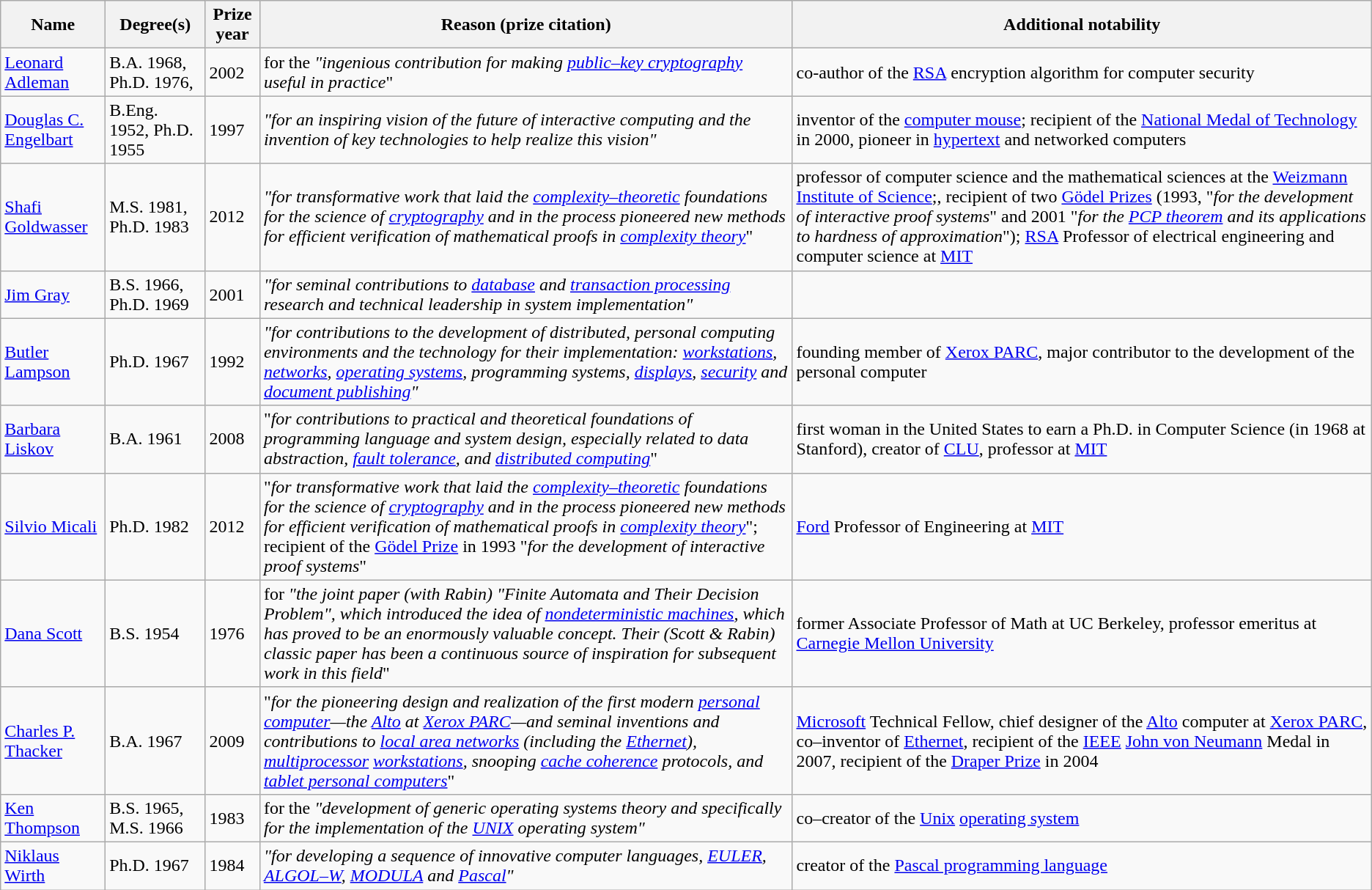<table class = "wikitable sortable">
<tr>
<th scope = "col">Name</th>
<th scope = "col">Degree(s)</th>
<th scope = "col">Prize year</th>
<th scope = "col" class="unsortable">Reason (prize citation)</th>
<th scope = "col" class="unsortable">Additional notability</th>
</tr>
<tr>
<td data-sort-value="Adleman, Leonard"><a href='#'>Leonard Adleman</a></td>
<td data-sort-value="b 1968 a">B.A. 1968, Ph.D. 1976,</td>
<td>2002</td>
<td>for the <em>"ingenious contribution for making <a href='#'>public–key cryptography</a> useful in practice</em>"</td>
<td>co-author of the <a href='#'>RSA</a> encryption algorithm for computer security</td>
</tr>
<tr>
<td data-sort-value=" Engelbart, Douglas"><a href='#'>Douglas C. Engelbart</a></td>
<td data-sort-value="b 1952 eng">B.Eng. 1952, Ph.D. 1955</td>
<td>1997</td>
<td><em>"for an inspiring vision of the future of interactive computing and the invention of key technologies to help realize this vision"</em></td>
<td>inventor of the <a href='#'>computer mouse</a>; recipient of the <a href='#'>National Medal of Technology</a> in 2000, pioneer in <a href='#'>hypertext</a> and networked computers</td>
</tr>
<tr>
<td data-sort-value="Goldwasser, Shafi"><a href='#'>Shafi Goldwasser</a></td>
<td data-sort-value="m 1981 s">M.S. 1981, Ph.D. 1983</td>
<td>2012</td>
<td><em>"for transformative work that laid the <a href='#'>complexity–theoretic</a> foundations for the science of <a href='#'>cryptography</a> and in the process pioneered new methods for efficient verification of mathematical proofs in <a href='#'>complexity theory</a></em>"</td>
<td>professor of computer science and the mathematical sciences at the <a href='#'>Weizmann Institute of Science</a>;, recipient of two <a href='#'>Gödel Prizes</a> (1993, "<em>for the development of interactive proof systems</em>" and 2001 "<em>for the <a href='#'>PCP theorem</a> and its applications to hardness of approximation</em>"); <a href='#'>RSA</a> Professor of electrical engineering and computer science at <a href='#'>MIT</a></td>
</tr>
<tr>
<td data-sort-value="Gray, Jim"><a href='#'>Jim Gray</a></td>
<td data-sort-value="b 1966 s">B.S. 1966, Ph.D. 1969</td>
<td>2001</td>
<td><em>"for seminal contributions to <a href='#'>database</a> and <a href='#'>transaction processing</a> research and technical leadership in system implementation"</em></td>
<td></td>
</tr>
<tr>
<td data-sort-value="Lampson, Butler"><a href='#'>Butler Lampson</a></td>
<td data-sort-value="phd 1967">Ph.D. 1967</td>
<td>1992</td>
<td><em>"for contributions to the development of distributed, personal computing environments and the technology for their implementation: <a href='#'>workstations</a>, <a href='#'>networks</a>, <a href='#'>operating systems</a>, programming systems, <a href='#'>displays</a>, <a href='#'>security</a> and <a href='#'>document publishing</a>"</em></td>
<td>founding member of <a href='#'>Xerox PARC</a>, major contributor to the development of the personal computer</td>
</tr>
<tr>
<td data-sort-value="Liskov, Barbara"><a href='#'>Barbara Liskov</a></td>
<td data-sort-value="b 1961 a">B.A. 1961</td>
<td>2008</td>
<td>"<em>for contributions to practical and theoretical foundations of programming language and system design, especially related to data abstraction, <a href='#'>fault tolerance</a>, and <a href='#'>distributed computing</a></em>"</td>
<td>first woman in the United States to earn a Ph.D. in Computer Science (in 1968 at Stanford), creator of <a href='#'>CLU</a>, professor at <a href='#'>MIT</a></td>
</tr>
<tr>
<td data-sort-value="Micali, Silvio"><a href='#'>Silvio Micali</a></td>
<td data-sort-value="phd 1982">Ph.D. 1982</td>
<td>2012</td>
<td>"<em>for transformative work that laid the <a href='#'>complexity–theoretic</a> foundations for the science of <a href='#'>cryptography</a> and in the process pioneered new methods for efficient verification of mathematical proofs in <a href='#'>complexity theory</a></em>"; recipient of the <a href='#'>Gödel Prize</a> in 1993 "<em>for the development of interactive proof systems</em>"</td>
<td><a href='#'>Ford</a> Professor of Engineering at <a href='#'>MIT</a></td>
</tr>
<tr>
<td data-sort-value="Scott, Dana"><a href='#'>Dana Scott</a></td>
<td data-sort-value="b 1954 s">B.S. 1954</td>
<td>1976</td>
<td>for <em>"the joint paper  (with Rabin) "Finite Automata and Their Decision Problem", which introduced the idea of <a href='#'>nondeterministic machines</a>, which has proved to be an enormously valuable concept. Their (Scott & Rabin) classic paper has been a continuous source of inspiration for subsequent work in this field</em>"</td>
<td>former Associate Professor of Math at UC Berkeley, professor emeritus at <a href='#'>Carnegie Mellon University</a></td>
</tr>
<tr>
<td data-sort-value="Thacker, Charles"><a href='#'>Charles P. Thacker</a></td>
<td data-sort-value="b 1967 a">B.A. 1967</td>
<td>2009</td>
<td>"<em>for the pioneering design and realization of the first modern <a href='#'>personal computer</a>—the <a href='#'>Alto</a> at <a href='#'>Xerox PARC</a>—and seminal inventions and contributions to <a href='#'>local area networks</a> (including the <a href='#'>Ethernet</a>), <a href='#'>multiprocessor</a> <a href='#'>workstations</a>, snooping <a href='#'>cache coherence</a> protocols, and <a href='#'>tablet personal computers</a></em>"</td>
<td><a href='#'>Microsoft</a> Technical Fellow, chief designer of the <a href='#'>Alto</a> computer at <a href='#'>Xerox PARC</a>, co–inventor of <a href='#'>Ethernet</a>, recipient of the <a href='#'>IEEE</a> <a href='#'>John von Neumann</a> Medal in 2007, recipient of the <a href='#'>Draper Prize</a> in 2004</td>
</tr>
<tr>
<td data-sort-value="Thompson, Ken"><a href='#'>Ken Thompson</a></td>
<td data-sort-value="b 1965 s">B.S. 1965, M.S. 1966</td>
<td>1983</td>
<td>for the <em>"development of generic operating systems theory and specifically for the implementation of the <a href='#'>UNIX</a> operating system"</em></td>
<td>co–creator of the <a href='#'>Unix</a> <a href='#'>operating system</a></td>
</tr>
<tr>
<td data-sort-value="Wirth, Niklaus"><a href='#'>Niklaus Wirth</a></td>
<td data-sort-value="phd 1967">Ph.D. 1967</td>
<td>1984</td>
<td><em>"for developing a sequence of innovative computer languages, <a href='#'>EULER</a>, <a href='#'>ALGOL–W</a>, <a href='#'>MODULA</a> and <a href='#'>Pascal</a>"</em></td>
<td>creator of the <a href='#'>Pascal programming language</a></td>
</tr>
</table>
